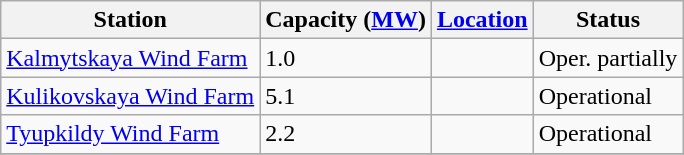<table class="wikitable sortable">
<tr>
<th>Station</th>
<th>Capacity (<a href='#'>MW</a>)</th>
<th><a href='#'>Location</a></th>
<th>Status</th>
</tr>
<tr>
<td><a href='#'>Kalmytskaya Wind Farm</a></td>
<td>1.0</td>
<td></td>
<td>Oper. partially</td>
</tr>
<tr>
<td><a href='#'>Kulikovskaya Wind Farm</a></td>
<td>5.1</td>
<td></td>
<td>Operational</td>
</tr>
<tr>
<td><a href='#'>Tyupkildy Wind Farm</a></td>
<td>2.2</td>
<td></td>
<td>Operational</td>
</tr>
<tr>
</tr>
</table>
